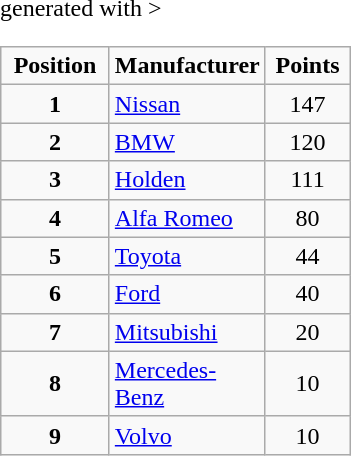<table class="wikitable" <hiddentext>generated with >
<tr style="font-weight:bold">
<td width="65" height="14" align="center">Position</td>
<td width="94">Manufacturer</td>
<td width="49" align="center">Points</td>
</tr>
<tr>
<td style="font-weight:bold" height="14" align="center">1</td>
<td><a href='#'>Nissan</a></td>
<td align="center">147</td>
</tr>
<tr>
<td style="font-weight:bold" height="14" align="center">2</td>
<td><a href='#'>BMW</a></td>
<td align="center">120</td>
</tr>
<tr>
<td style="font-weight:bold" height="14" align="center">3</td>
<td><a href='#'>Holden</a></td>
<td align="center">111</td>
</tr>
<tr>
<td style="font-weight:bold" height="14" align="center">4</td>
<td><a href='#'>Alfa Romeo</a></td>
<td align="center">80</td>
</tr>
<tr>
<td style="font-weight:bold" height="14" align="center">5</td>
<td><a href='#'>Toyota</a></td>
<td align="center">44</td>
</tr>
<tr>
<td style="font-weight:bold" height="14" align="center">6</td>
<td><a href='#'>Ford</a></td>
<td align="center">40</td>
</tr>
<tr>
<td style="font-weight:bold" height="14" align="center">7</td>
<td><a href='#'>Mitsubishi</a></td>
<td align="center">20</td>
</tr>
<tr>
<td style="font-weight:bold" height="14" align="center">8</td>
<td><a href='#'>Mercedes-Benz</a></td>
<td align="center">10</td>
</tr>
<tr>
<td style="font-weight:bold" height="14" align="center">9</td>
<td><a href='#'>Volvo</a></td>
<td align="center">10</td>
</tr>
</table>
